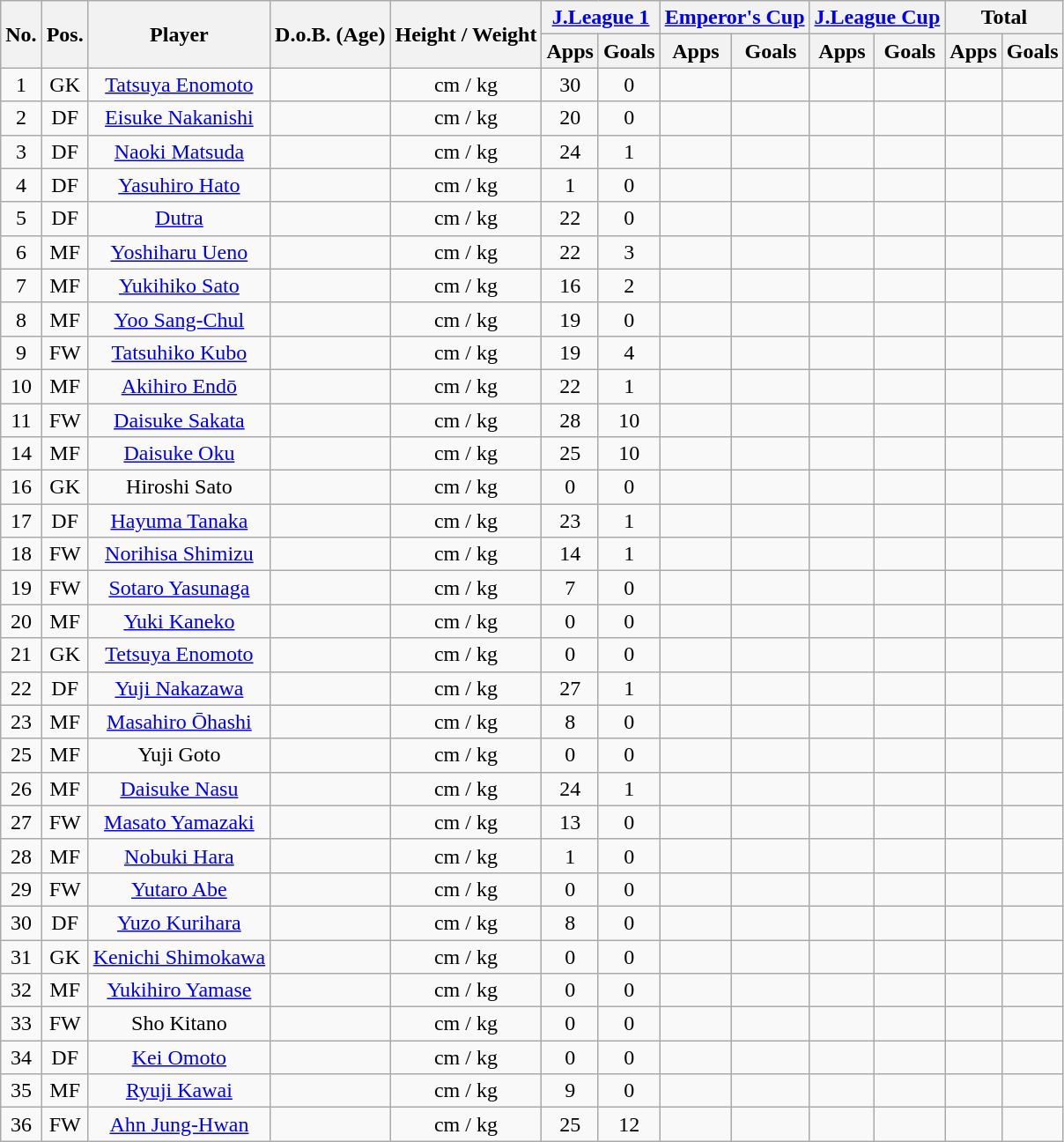<table class="wikitable" style="text-align:center;">
<tr>
<th rowspan="2">No.</th>
<th rowspan="2">Pos.</th>
<th rowspan="2">Player</th>
<th rowspan="2">D.o.B. (Age)</th>
<th rowspan="2">Height / Weight</th>
<th colspan="2"><a href='#'>J.League 1</a></th>
<th colspan="2"><a href='#'>Emperor's Cup</a></th>
<th colspan="2"><a href='#'>J.League Cup</a></th>
<th colspan="2">Total</th>
</tr>
<tr>
<th>Apps</th>
<th>Goals</th>
<th>Apps</th>
<th>Goals</th>
<th>Apps</th>
<th>Goals</th>
<th>Apps</th>
<th>Goals</th>
</tr>
<tr>
<td>1</td>
<td>GK</td>
<td><a href='#'>Tatsuya Enomoto</a></td>
<td></td>
<td>cm / kg</td>
<td>30</td>
<td>0</td>
<td></td>
<td></td>
<td></td>
<td></td>
<td></td>
<td></td>
</tr>
<tr>
<td>2</td>
<td>DF</td>
<td><a href='#'>Eisuke Nakanishi</a></td>
<td></td>
<td>cm / kg</td>
<td>20</td>
<td>0</td>
<td></td>
<td></td>
<td></td>
<td></td>
<td></td>
<td></td>
</tr>
<tr>
<td>3</td>
<td>DF</td>
<td><a href='#'>Naoki Matsuda</a></td>
<td></td>
<td>cm / kg</td>
<td>24</td>
<td>1</td>
<td></td>
<td></td>
<td></td>
<td></td>
<td></td>
<td></td>
</tr>
<tr>
<td>4</td>
<td>DF</td>
<td><a href='#'>Yasuhiro Hato</a></td>
<td></td>
<td>cm / kg</td>
<td>1</td>
<td>0</td>
<td></td>
<td></td>
<td></td>
<td></td>
<td></td>
<td></td>
</tr>
<tr>
<td>5</td>
<td>DF</td>
<td><a href='#'>Dutra</a></td>
<td></td>
<td>cm / kg</td>
<td>22</td>
<td>0</td>
<td></td>
<td></td>
<td></td>
<td></td>
<td></td>
<td></td>
</tr>
<tr>
<td>6</td>
<td>MF</td>
<td><a href='#'>Yoshiharu Ueno</a></td>
<td></td>
<td>cm / kg</td>
<td>22</td>
<td>3</td>
<td></td>
<td></td>
<td></td>
<td></td>
<td></td>
<td></td>
</tr>
<tr>
<td>7</td>
<td>MF</td>
<td><a href='#'>Yukihiko Sato</a></td>
<td></td>
<td>cm / kg</td>
<td>16</td>
<td>2</td>
<td></td>
<td></td>
<td></td>
<td></td>
<td></td>
<td></td>
</tr>
<tr>
<td>8</td>
<td>MF</td>
<td><a href='#'>Yoo Sang-Chul</a></td>
<td></td>
<td>cm / kg</td>
<td>19</td>
<td>0</td>
<td></td>
<td></td>
<td></td>
<td></td>
<td></td>
<td></td>
</tr>
<tr>
<td>9</td>
<td>FW</td>
<td><a href='#'>Tatsuhiko Kubo</a></td>
<td></td>
<td>cm / kg</td>
<td>19</td>
<td>4</td>
<td></td>
<td></td>
<td></td>
<td></td>
<td></td>
<td></td>
</tr>
<tr>
<td>10</td>
<td>MF</td>
<td><a href='#'>Akihiro Endō</a></td>
<td></td>
<td>cm / kg</td>
<td>22</td>
<td>1</td>
<td></td>
<td></td>
<td></td>
<td></td>
<td></td>
<td></td>
</tr>
<tr>
<td>11</td>
<td>FW</td>
<td><a href='#'>Daisuke Sakata</a></td>
<td></td>
<td>cm / kg</td>
<td>28</td>
<td>10</td>
<td></td>
<td></td>
<td></td>
<td></td>
<td></td>
<td></td>
</tr>
<tr>
<td>14</td>
<td>MF</td>
<td><a href='#'>Daisuke Oku</a></td>
<td></td>
<td>cm / kg</td>
<td>25</td>
<td>10</td>
<td></td>
<td></td>
<td></td>
<td></td>
<td></td>
<td></td>
</tr>
<tr>
<td>16</td>
<td>GK</td>
<td>Hiroshi Sato</td>
<td></td>
<td>cm / kg</td>
<td>0</td>
<td>0</td>
<td></td>
<td></td>
<td></td>
<td></td>
<td></td>
<td></td>
</tr>
<tr>
<td>17</td>
<td>DF</td>
<td><a href='#'>Hayuma Tanaka</a></td>
<td></td>
<td>cm / kg</td>
<td>23</td>
<td>1</td>
<td></td>
<td></td>
<td></td>
<td></td>
<td></td>
<td></td>
</tr>
<tr>
<td>18</td>
<td>FW</td>
<td><a href='#'>Norihisa Shimizu</a></td>
<td></td>
<td>cm / kg</td>
<td>14</td>
<td>1</td>
<td></td>
<td></td>
<td></td>
<td></td>
<td></td>
<td></td>
</tr>
<tr>
<td>19</td>
<td>FW</td>
<td><a href='#'>Sotaro Yasunaga</a></td>
<td></td>
<td>cm / kg</td>
<td>7</td>
<td>0</td>
<td></td>
<td></td>
<td></td>
<td></td>
<td></td>
<td></td>
</tr>
<tr>
<td>20</td>
<td>MF</td>
<td><a href='#'>Yuki Kaneko</a></td>
<td></td>
<td>cm / kg</td>
<td>0</td>
<td>0</td>
<td></td>
<td></td>
<td></td>
<td></td>
<td></td>
<td></td>
</tr>
<tr>
<td>21</td>
<td>GK</td>
<td><a href='#'>Tetsuya Enomoto</a></td>
<td></td>
<td>cm / kg</td>
<td>0</td>
<td>0</td>
<td></td>
<td></td>
<td></td>
<td></td>
<td></td>
<td></td>
</tr>
<tr>
<td>22</td>
<td>DF</td>
<td><a href='#'>Yuji Nakazawa</a></td>
<td></td>
<td>cm / kg</td>
<td>27</td>
<td>1</td>
<td></td>
<td></td>
<td></td>
<td></td>
<td></td>
<td></td>
</tr>
<tr>
<td>23</td>
<td>MF</td>
<td><a href='#'>Masahiro Ōhashi</a></td>
<td></td>
<td>cm / kg</td>
<td>8</td>
<td>0</td>
<td></td>
<td></td>
<td></td>
<td></td>
<td></td>
<td></td>
</tr>
<tr>
<td>25</td>
<td>MF</td>
<td>Yuji Goto</td>
<td></td>
<td>cm / kg</td>
<td>0</td>
<td>0</td>
<td></td>
<td></td>
<td></td>
<td></td>
<td></td>
<td></td>
</tr>
<tr>
<td>26</td>
<td>MF</td>
<td><a href='#'>Daisuke Nasu</a></td>
<td></td>
<td>cm / kg</td>
<td>24</td>
<td>1</td>
<td></td>
<td></td>
<td></td>
<td></td>
<td></td>
<td></td>
</tr>
<tr>
<td>27</td>
<td>FW</td>
<td><a href='#'>Masato Yamazaki</a></td>
<td></td>
<td>cm / kg</td>
<td>13</td>
<td>0</td>
<td></td>
<td></td>
<td></td>
<td></td>
<td></td>
<td></td>
</tr>
<tr>
<td>28</td>
<td>MF</td>
<td><a href='#'>Nobuki Hara</a></td>
<td></td>
<td>cm / kg</td>
<td>1</td>
<td>0</td>
<td></td>
<td></td>
<td></td>
<td></td>
<td></td>
<td></td>
</tr>
<tr>
<td>29</td>
<td>FW</td>
<td><a href='#'>Yutaro Abe</a></td>
<td></td>
<td>cm / kg</td>
<td>0</td>
<td>0</td>
<td></td>
<td></td>
<td></td>
<td></td>
<td></td>
<td></td>
</tr>
<tr>
<td>30</td>
<td>DF</td>
<td><a href='#'>Yuzo Kurihara</a></td>
<td></td>
<td>cm / kg</td>
<td>8</td>
<td>0</td>
<td></td>
<td></td>
<td></td>
<td></td>
<td></td>
<td></td>
</tr>
<tr>
<td>31</td>
<td>GK</td>
<td><a href='#'>Kenichi Shimokawa</a></td>
<td></td>
<td>cm / kg</td>
<td>0</td>
<td>0</td>
<td></td>
<td></td>
<td></td>
<td></td>
<td></td>
<td></td>
</tr>
<tr>
<td>32</td>
<td>MF</td>
<td><a href='#'>Yukihiro Yamase</a></td>
<td></td>
<td>cm / kg</td>
<td>0</td>
<td>0</td>
<td></td>
<td></td>
<td></td>
<td></td>
<td></td>
<td></td>
</tr>
<tr>
<td>33</td>
<td>FW</td>
<td>Sho Kitano</td>
<td></td>
<td>cm / kg</td>
<td>0</td>
<td>0</td>
<td></td>
<td></td>
<td></td>
<td></td>
<td></td>
<td></td>
</tr>
<tr>
<td>34</td>
<td>DF</td>
<td><a href='#'>Kei Omoto</a></td>
<td></td>
<td>cm / kg</td>
<td>0</td>
<td>0</td>
<td></td>
<td></td>
<td></td>
<td></td>
<td></td>
<td></td>
</tr>
<tr>
<td>35</td>
<td>MF</td>
<td><a href='#'>Ryuji Kawai</a></td>
<td></td>
<td>cm / kg</td>
<td>9</td>
<td>0</td>
<td></td>
<td></td>
<td></td>
<td></td>
<td></td>
<td></td>
</tr>
<tr>
<td>36</td>
<td>FW</td>
<td><a href='#'>Ahn Jung-Hwan</a></td>
<td></td>
<td>cm / kg</td>
<td>25</td>
<td>12</td>
<td></td>
<td></td>
<td></td>
<td></td>
<td></td>
<td></td>
</tr>
</table>
